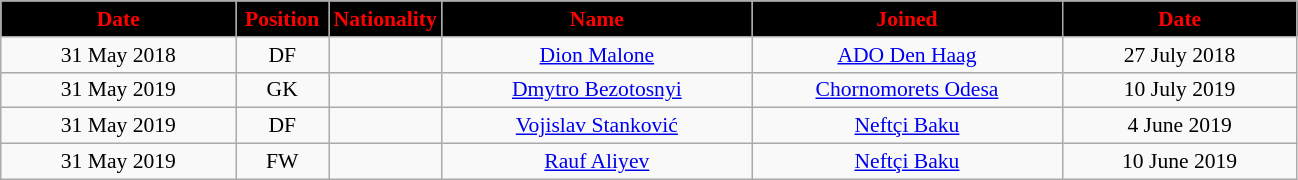<table class="wikitable"  style="text-align:center; font-size:90%; ">
<tr>
<th style="background:#000000; color:#FF0000; width:150px;">Date</th>
<th style="background:#000000; color:#FF0000; width:55px;">Position</th>
<th style="background:#000000; color:#FF0000; width:55px;">Nationality</th>
<th style="background:#000000; color:#FF0000; width:200px;">Name</th>
<th style="background:#000000; color:#FF0000; width:200px;">Joined</th>
<th style="background:#000000; color:#FF0000; width:150px;">Date</th>
</tr>
<tr>
<td>31 May 2018</td>
<td>DF</td>
<td></td>
<td><a href='#'>Dion Malone</a></td>
<td><a href='#'>ADO Den Haag</a></td>
<td>27 July 2018</td>
</tr>
<tr>
<td>31 May 2019</td>
<td>GK</td>
<td></td>
<td><a href='#'>Dmytro Bezotosnyi</a></td>
<td><a href='#'>Chornomorets Odesa</a></td>
<td>10 July 2019</td>
</tr>
<tr>
<td>31 May 2019</td>
<td>DF</td>
<td></td>
<td><a href='#'>Vojislav Stanković</a></td>
<td><a href='#'>Neftçi Baku</a></td>
<td>4 June 2019</td>
</tr>
<tr>
<td>31 May 2019</td>
<td>FW</td>
<td></td>
<td><a href='#'>Rauf Aliyev</a></td>
<td><a href='#'>Neftçi Baku</a></td>
<td>10 June 2019</td>
</tr>
</table>
